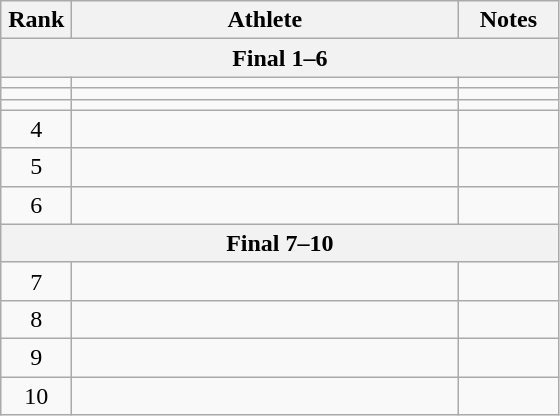<table class=wikitable style="text-align:center">
<tr>
<th width=40>Rank</th>
<th width=250>Athlete</th>
<th width=60>Notes</th>
</tr>
<tr>
<th colspan=3>Final 1–6</th>
</tr>
<tr>
<td></td>
<td align=left></td>
<td></td>
</tr>
<tr>
<td></td>
<td align=left></td>
<td></td>
</tr>
<tr>
<td></td>
<td align=left></td>
<td></td>
</tr>
<tr>
<td>4</td>
<td align=left></td>
<td></td>
</tr>
<tr>
<td>5</td>
<td align=left></td>
<td></td>
</tr>
<tr>
<td>6</td>
<td align=left></td>
<td></td>
</tr>
<tr>
<th colspan=3>Final 7–10</th>
</tr>
<tr>
<td>7</td>
<td align=left></td>
<td></td>
</tr>
<tr>
<td>8</td>
<td align=left></td>
<td></td>
</tr>
<tr>
<td>9</td>
<td align=left></td>
<td></td>
</tr>
<tr>
<td>10</td>
<td align=left></td>
<td></td>
</tr>
</table>
